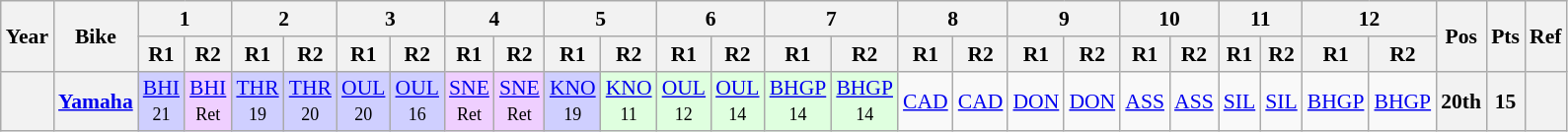<table class="wikitable" style="text-align:center; font-size:90%">
<tr>
<th style="vertical-align:middle;" rowspan="2">Year</th>
<th style="vertical-align:middle;" rowspan="2">Bike</th>
<th colspan=2>1</th>
<th colspan=2>2</th>
<th colspan=2>3</th>
<th colspan=2>4</th>
<th colspan=2>5</th>
<th colspan=2>6</th>
<th colspan=2>7</th>
<th colspan=2>8</th>
<th colspan=2>9</th>
<th colspan=2>10</th>
<th colspan=2>11</th>
<th colspan=2>12</th>
<th rowspan=2>Pos</th>
<th rowspan=2>Pts</th>
<th rowspan=2>Ref</th>
</tr>
<tr>
<th>R1</th>
<th>R2</th>
<th>R1</th>
<th>R2</th>
<th>R1</th>
<th>R2</th>
<th>R1</th>
<th>R2</th>
<th>R1</th>
<th>R2</th>
<th>R1</th>
<th>R2</th>
<th>R1</th>
<th>R2</th>
<th>R1</th>
<th>R2</th>
<th>R1</th>
<th>R2</th>
<th>R1</th>
<th>R2</th>
<th>R1</th>
<th>R2</th>
<th>R1</th>
<th>R2</th>
</tr>
<tr>
<th></th>
<th><a href='#'>Yamaha</a></th>
<td style="background:#cfcfff;"><a href='#'>BHI</a><br><small>21</small></td>
<td style="background:#efcfff;"><a href='#'>BHI</a><br><small>Ret</small></td>
<td style="background:#cfcfff;"><a href='#'>THR</a><br><small>19</small></td>
<td style="background:#cfcfff;"><a href='#'>THR</a><br><small>20</small></td>
<td style="background:#cfcfff;"><a href='#'>OUL</a><br><small>20</small></td>
<td style="background:#cfcfff;"><a href='#'>OUL</a><br><small>16</small></td>
<td style="background:#EFCFFF;"><a href='#'>SNE</a><br><small>Ret</small></td>
<td style="background:#EFCFFF;"><a href='#'>SNE</a><br><small>Ret</small></td>
<td style="background:#cfcfff;"><a href='#'>KNO</a><br><small>19</small></td>
<td style="background:#DFFFDF;"><a href='#'>KNO</a><br><small>11</small></td>
<td style="background:#DFFFDF;"><a href='#'>OUL</a><br><small>12</small></td>
<td style="background:#DFFFDF;"><a href='#'>OUL</a><br><small>14</small></td>
<td style="background:#DFFFDF;"><a href='#'>BHGP</a><br><small>14</small></td>
<td style="background:#DFFFDF;"><a href='#'>BHGP</a><br><small>14</small></td>
<td><a href='#'>CAD</a></td>
<td><a href='#'>CAD</a></td>
<td><a href='#'>DON</a></td>
<td><a href='#'>DON</a></td>
<td><a href='#'>ASS</a></td>
<td><a href='#'>ASS</a></td>
<td><a href='#'>SIL</a></td>
<td><a href='#'>SIL</a></td>
<td><a href='#'>BHGP</a></td>
<td><a href='#'>BHGP</a></td>
<th>20th</th>
<th>15</th>
<th></th>
</tr>
</table>
